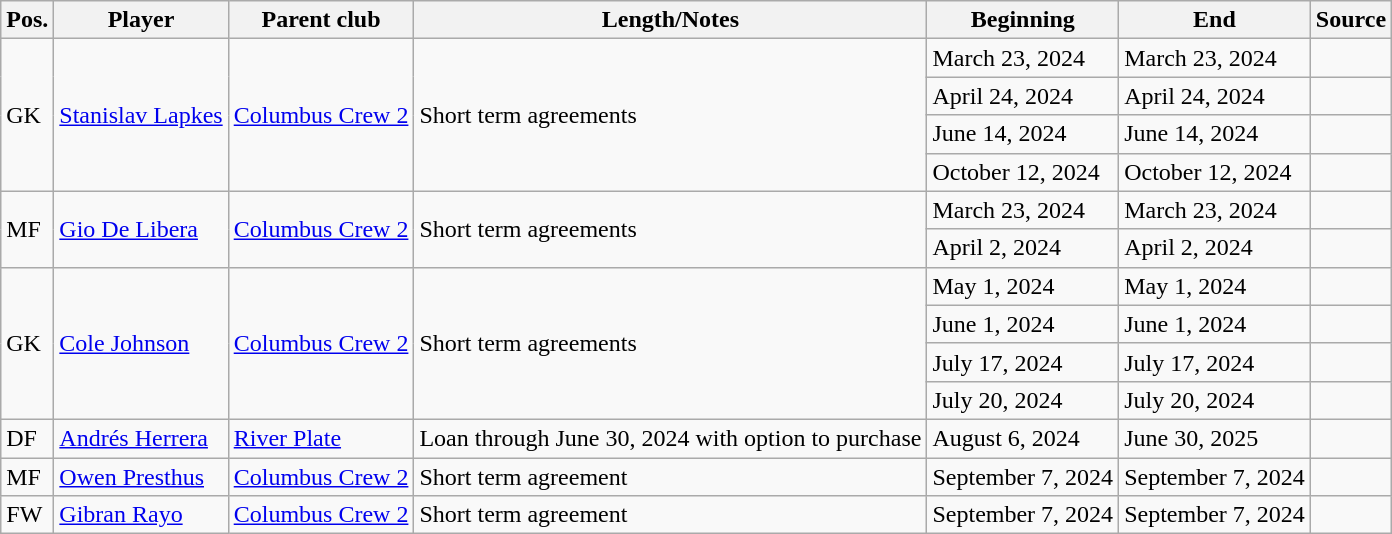<table class="wikitable sortable" style="text-align: left">
<tr>
<th><strong>Pos.</strong></th>
<th><strong>Player</strong></th>
<th><strong>Parent club</strong></th>
<th><strong>Length/Notes</strong></th>
<th><strong>Beginning</strong></th>
<th><strong>End</strong></th>
<th><strong>Source</strong></th>
</tr>
<tr>
<td rowspan=4>GK</td>
<td rowspan=4> <a href='#'>Stanislav Lapkes</a></td>
<td rowspan=4> <a href='#'>Columbus Crew 2</a></td>
<td rowspan=4>Short term agreements</td>
<td>March 23, 2024</td>
<td>March 23, 2024</td>
<td align=center></td>
</tr>
<tr>
<td>April 24, 2024</td>
<td>April 24, 2024</td>
<td align=center></td>
</tr>
<tr>
<td>June 14, 2024</td>
<td>June 14, 2024</td>
<td align=center></td>
</tr>
<tr>
<td>October 12, 2024</td>
<td>October 12, 2024</td>
<td align=center></td>
</tr>
<tr>
<td rowspan=2>MF</td>
<td rowspan=2> <a href='#'>Gio De Libera</a></td>
<td rowspan=2> <a href='#'>Columbus Crew 2</a></td>
<td rowspan=2>Short term agreements</td>
<td>March 23, 2024</td>
<td>March 23, 2024</td>
<td align=center></td>
</tr>
<tr>
<td>April 2, 2024</td>
<td>April 2, 2024</td>
<td align=center></td>
</tr>
<tr>
<td rowspan=4>GK</td>
<td rowspan=4> <a href='#'>Cole Johnson</a></td>
<td rowspan=4> <a href='#'>Columbus Crew 2</a></td>
<td rowspan=4>Short term agreements</td>
<td>May 1, 2024</td>
<td>May 1, 2024</td>
<td align=center></td>
</tr>
<tr>
<td>June 1, 2024</td>
<td>June 1, 2024</td>
<td align=center></td>
</tr>
<tr>
<td>July 17, 2024</td>
<td>July 17, 2024</td>
<td align=center></td>
</tr>
<tr>
<td>July 20, 2024</td>
<td>July 20, 2024</td>
<td align=center></td>
</tr>
<tr>
<td>DF</td>
<td> <a href='#'>Andrés Herrera</a></td>
<td> <a href='#'>River Plate</a></td>
<td>Loan through June 30, 2024 with option to purchase</td>
<td>August 6, 2024</td>
<td>June 30, 2025</td>
<td align=center></td>
</tr>
<tr>
<td>MF</td>
<td> <a href='#'>Owen Presthus</a></td>
<td> <a href='#'>Columbus Crew 2</a></td>
<td>Short term agreement</td>
<td>September 7, 2024</td>
<td>September 7, 2024</td>
<td align=center></td>
</tr>
<tr>
<td>FW</td>
<td> <a href='#'>Gibran Rayo</a></td>
<td> <a href='#'>Columbus Crew 2</a></td>
<td>Short term agreement</td>
<td>September 7, 2024</td>
<td>September 7, 2024</td>
<td align=center></td>
</tr>
</table>
